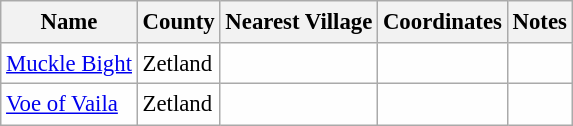<table class="wikitable sortable" style="table-layout:fixed;background-color:#FEFEFE;font-size:95%;padding:0.30em;line-height:1.35em;">
<tr>
<th scope="col">Name</th>
<th scope="col">County</th>
<th scope="col">Nearest Village</th>
<th scope="col" data-sort-type="number">Coordinates</th>
<th scope="col">Notes</th>
</tr>
<tr>
<td><a href='#'>Muckle Bight</a></td>
<td>Zetland</td>
<td></td>
<td></td>
<td></td>
</tr>
<tr>
<td><a href='#'>Voe of Vaila</a></td>
<td>Zetland</td>
<td></td>
<td></td>
<td></td>
</tr>
</table>
